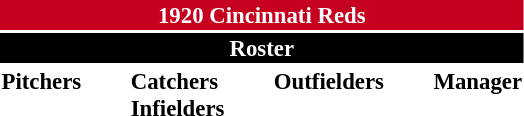<table class="toccolours" style="font-size: 95%;">
<tr>
<th colspan="10" style="background-color: #c6011f; color: white; text-align: center;">1920 Cincinnati Reds</th>
</tr>
<tr>
<td colspan="10" style="background-color: black; color: white; text-align: center;"><strong>Roster</strong></td>
</tr>
<tr>
<td valign="top"><strong>Pitchers</strong><br>











</td>
<td width="25px"></td>
<td valign="top"><strong>Catchers</strong><br>


<strong>Infielders</strong>





</td>
<td width="25px"></td>
<td valign="top"><strong>Outfielders</strong><br>


</td>
<td width="25px"></td>
<td valign="top"><strong>Manager</strong><br></td>
</tr>
</table>
